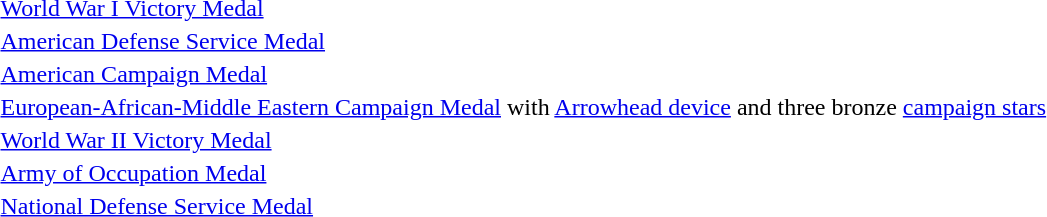<table>
<tr>
<td></td>
<td><a href='#'>World War I Victory Medal</a></td>
</tr>
<tr>
<td></td>
<td><a href='#'>American Defense Service Medal</a></td>
</tr>
<tr>
<td></td>
<td><a href='#'>American Campaign Medal</a></td>
</tr>
<tr>
<td></td>
<td><a href='#'>European-African-Middle Eastern Campaign Medal</a> with <a href='#'>Arrowhead device</a> and three bronze <a href='#'>campaign stars</a></td>
</tr>
<tr>
<td></td>
<td><a href='#'>World War II Victory Medal</a></td>
</tr>
<tr>
<td></td>
<td><a href='#'>Army of Occupation Medal</a></td>
</tr>
<tr>
<td></td>
<td><a href='#'>National Defense Service Medal</a></td>
</tr>
</table>
